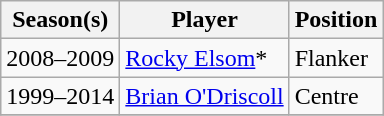<table class="wikitable sortable">
<tr>
<th>Season(s)</th>
<th>Player</th>
<th>Position</th>
</tr>
<tr>
<td>2008–2009</td>
<td> <a href='#'>Rocky Elsom</a>*</td>
<td>Flanker</td>
</tr>
<tr>
<td>1999–2014</td>
<td><a href='#'>Brian O'Driscoll</a></td>
<td>Centre</td>
</tr>
<tr>
</tr>
</table>
